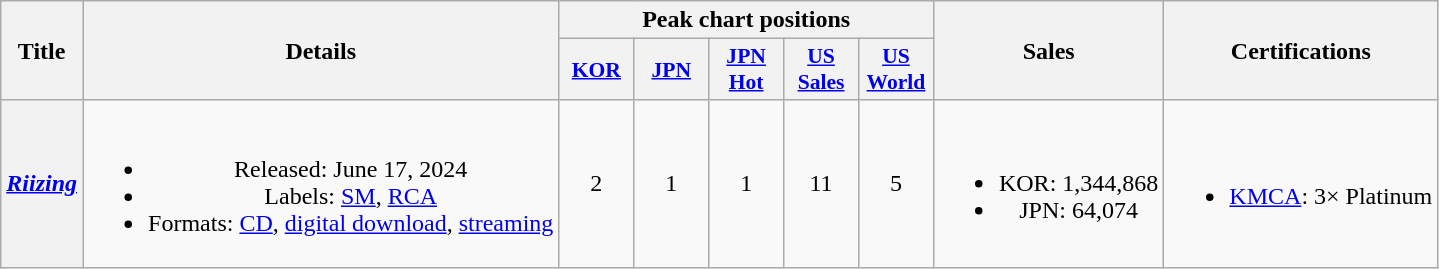<table class="wikitable plainrowheaders" style="text-align:center">
<tr>
<th scope="col" rowspan="2">Title</th>
<th scope="col" rowspan="2">Details</th>
<th scope="col" colspan="5">Peak chart positions</th>
<th scope="col" rowspan="2">Sales</th>
<th scope="col" rowspan="2">Certifications</th>
</tr>
<tr>
<th scope="col" style="width:3em;font-size:90%"><a href='#'>KOR</a><br></th>
<th scope="col" style="width:3em;font-size:90%"><a href='#'>JPN</a><br></th>
<th scope="col" style="width:3em;font-size:90%"><a href='#'>JPN<br>Hot</a><br></th>
<th scope="col" style="width:3em;font-size:90%"><a href='#'>US<br>Sales</a><br></th>
<th scope="col" style="width:3em;font-size:90%"><a href='#'>US<br>World</a><br></th>
</tr>
<tr>
<th scope="row"><em><a href='#'>Riizing</a></em></th>
<td><br><ul><li>Released: June 17, 2024</li><li>Labels: <a href='#'>SM</a>, <a href='#'>RCA</a></li><li>Formats: <a href='#'>CD</a>, <a href='#'>digital download</a>, <a href='#'>streaming</a></li></ul></td>
<td>2</td>
<td>1</td>
<td>1</td>
<td>11</td>
<td>5</td>
<td><br><ul><li>KOR: 1,344,868</li><li>JPN: 64,074</li></ul></td>
<td><br><ul><li><a href='#'>KMCA</a>: 3× Platinum</li></ul></td>
</tr>
</table>
